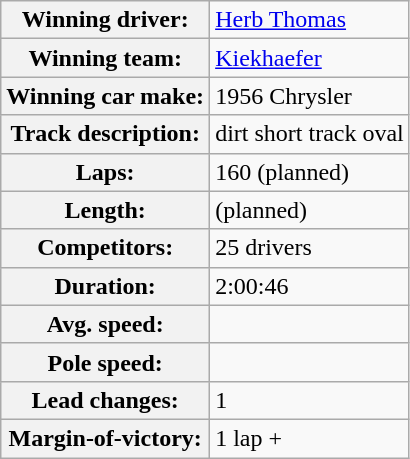<table class="wikitable" style=text-align:left>
<tr>
<th>Winning driver:</th>
<td><a href='#'>Herb Thomas</a></td>
</tr>
<tr>
<th>Winning team:</th>
<td><a href='#'>Kiekhaefer</a></td>
</tr>
<tr>
<th>Winning car make:</th>
<td>1956 Chrysler</td>
</tr>
<tr>
<th>Track description:</th>
<td> dirt short track oval</td>
</tr>
<tr>
<th>Laps:</th>
<td>160 (planned)</td>
</tr>
<tr>
<th>Length:</th>
<td> (planned)</td>
</tr>
<tr>
<th>Competitors:</th>
<td>25 drivers</td>
</tr>
<tr>
<th>Duration:</th>
<td>2:00:46</td>
</tr>
<tr>
<th>Avg. speed:</th>
<td></td>
</tr>
<tr>
<th>Pole speed:</th>
<td></td>
</tr>
<tr>
<th>Lead changes:</th>
<td>1</td>
</tr>
<tr>
<th>Margin-of-victory:</th>
<td>1 lap +</td>
</tr>
</table>
